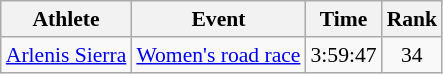<table class=wikitable style=font-size:90%;text-align:center>
<tr>
<th>Athlete</th>
<th>Event</th>
<th>Time</th>
<th>Rank</th>
</tr>
<tr>
<td align=left><a href='#'>Arlenis Sierra</a></td>
<td align=left><a href='#'>Women's road race</a></td>
<td>3:59:47</td>
<td>34</td>
</tr>
</table>
